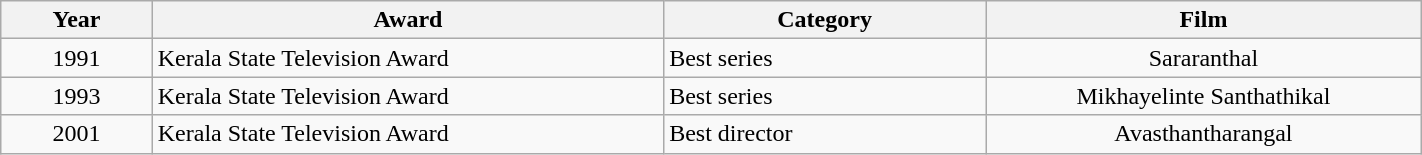<table class="wikitable plainrowheaders sortable" style="width:75%">
<tr>
<th scope="col" style="width:8%">Year</th>
<th scope="col" style="width:27%">Award</th>
<th scope="col" style="width:17%">Category</th>
<th scope="col" style="width:23%">Film</th>
</tr>
<tr>
<td align="center">1991</td>
<td>Kerala State Television Award</td>
<td>Best series</td>
<td align="center">Sararanthal</td>
</tr>
<tr>
<td align="center">1993</td>
<td>Kerala State Television Award</td>
<td>Best series</td>
<td align="center">Mikhayelinte Santhathikal</td>
</tr>
<tr>
<td align="center">2001</td>
<td>Kerala State Television Award</td>
<td>Best director</td>
<td align="center">Avasthantharangal</td>
</tr>
</table>
